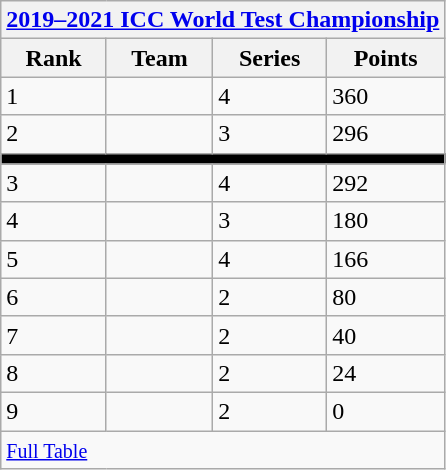<table class="wikitable" style="white-space: nowrap;" style="text-align:center">
<tr>
<th colspan="4"><a href='#'>2019–2021 ICC World Test Championship</a></th>
</tr>
<tr>
<th>Rank</th>
<th>Team</th>
<th>Series</th>
<th>Points</th>
</tr>
<tr>
<td>1</td>
<td style="text-align:left"></td>
<td>4</td>
<td>360</td>
</tr>
<tr>
<td>2</td>
<td style="text-align:left"></td>
<td>3</td>
<td>296</td>
</tr>
<tr>
<td colspan="4" style="background-color:#000"></td>
</tr>
<tr>
<td>3</td>
<td style="text-align:left"></td>
<td>4</td>
<td>292</td>
</tr>
<tr>
<td>4</td>
<td style="text-align:left"></td>
<td>3</td>
<td>180</td>
</tr>
<tr>
<td>5</td>
<td style="text-align:left"></td>
<td>4</td>
<td>166</td>
</tr>
<tr>
<td>6</td>
<td style="text-align:left"></td>
<td>2</td>
<td>80</td>
</tr>
<tr>
<td>7</td>
<td style="text-align:left"></td>
<td>2</td>
<td>40</td>
</tr>
<tr>
<td>8</td>
<td style="text-align:left"></td>
<td>2</td>
<td>24</td>
</tr>
<tr>
<td>9</td>
<td style="text-align:left"></td>
<td>2</td>
<td>0</td>
</tr>
<tr>
<td colspan="4"><small><a href='#'>Full Table</a></small></td>
</tr>
</table>
